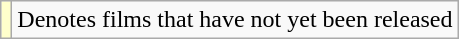<table class="wikitable plainrowheaders sortable ">
<tr>
<td style="background:#ffc;"></td>
<td>Denotes films that have not yet been released</td>
</tr>
</table>
